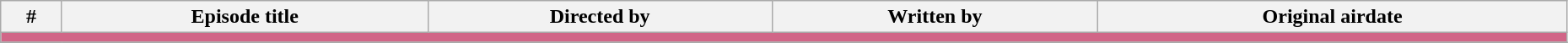<table class="wikitable" width="98%">
<tr>
<th>#</th>
<th>Episode title</th>
<th>Directed by</th>
<th>Written by</th>
<th>Original airdate</th>
</tr>
<tr>
<td colspan="150" bgcolor="#D16587"></td>
</tr>
<tr>
</tr>
</table>
